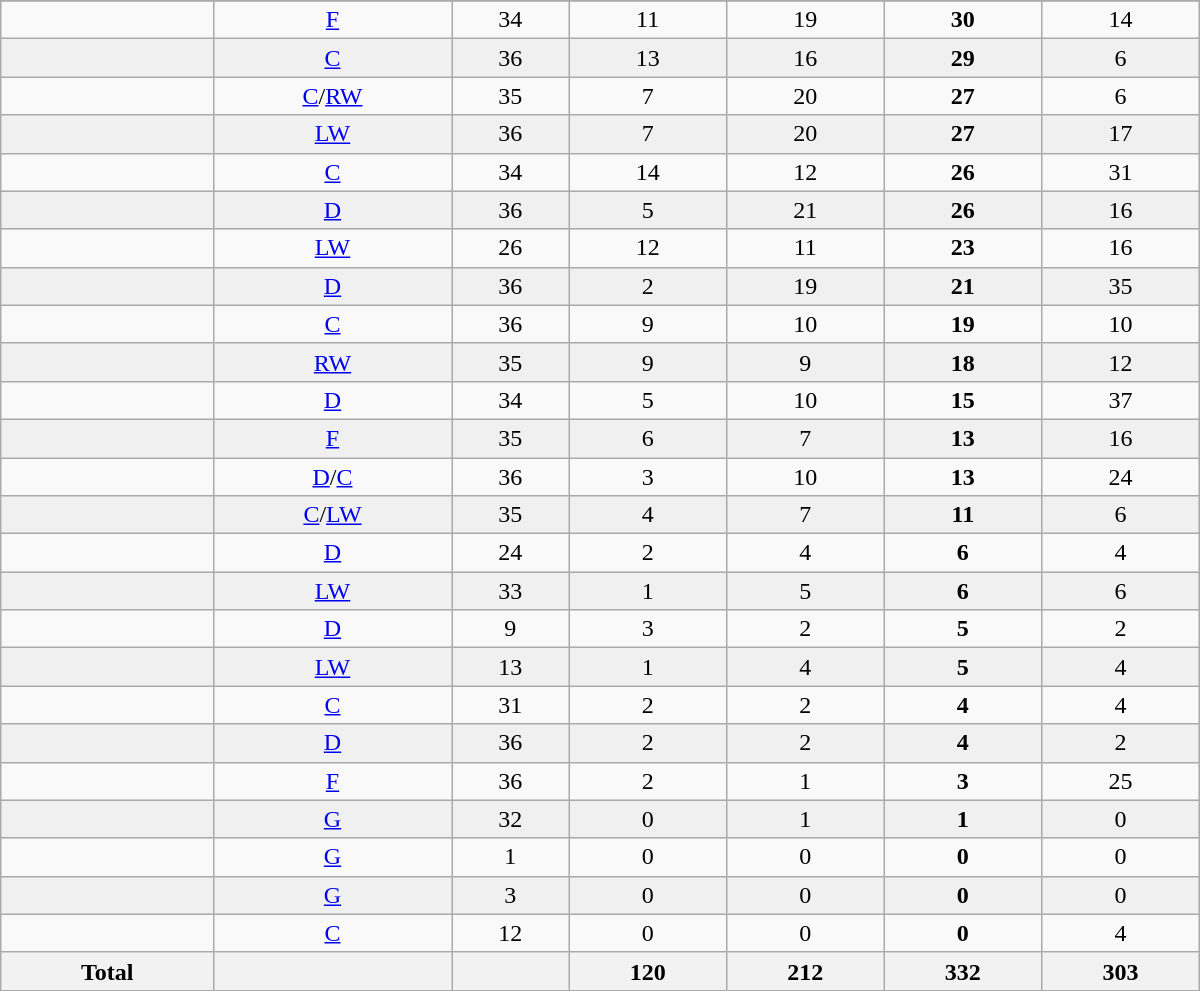<table class="wikitable sortable" width =800>
<tr align="center">
</tr>
<tr align="center" bgcolor="">
<td></td>
<td><a href='#'>F</a></td>
<td>34</td>
<td>11</td>
<td>19</td>
<td><strong>30</strong></td>
<td>14</td>
</tr>
<tr align="center" bgcolor="f0f0f0">
<td></td>
<td><a href='#'>C</a></td>
<td>36</td>
<td>13</td>
<td>16</td>
<td><strong>29</strong></td>
<td>6</td>
</tr>
<tr align="center" bgcolor="">
<td></td>
<td><a href='#'>C</a>/<a href='#'>RW</a></td>
<td>35</td>
<td>7</td>
<td>20</td>
<td><strong>27</strong></td>
<td>6</td>
</tr>
<tr align="center" bgcolor="f0f0f0">
<td></td>
<td><a href='#'>LW</a></td>
<td>36</td>
<td>7</td>
<td>20</td>
<td><strong>27</strong></td>
<td>17</td>
</tr>
<tr align="center" bgcolor="">
<td></td>
<td><a href='#'>C</a></td>
<td>34</td>
<td>14</td>
<td>12</td>
<td><strong>26</strong></td>
<td>31</td>
</tr>
<tr align="center" bgcolor="f0f0f0">
<td></td>
<td><a href='#'>D</a></td>
<td>36</td>
<td>5</td>
<td>21</td>
<td><strong>26</strong></td>
<td>16</td>
</tr>
<tr align="center" bgcolor="">
<td></td>
<td><a href='#'>LW</a></td>
<td>26</td>
<td>12</td>
<td>11</td>
<td><strong>23</strong></td>
<td>16</td>
</tr>
<tr align="center" bgcolor="f0f0f0">
<td></td>
<td><a href='#'>D</a></td>
<td>36</td>
<td>2</td>
<td>19</td>
<td><strong>21</strong></td>
<td>35</td>
</tr>
<tr align="center" bgcolor="">
<td></td>
<td><a href='#'>C</a></td>
<td>36</td>
<td>9</td>
<td>10</td>
<td><strong>19</strong></td>
<td>10</td>
</tr>
<tr align="center" bgcolor="f0f0f0">
<td></td>
<td><a href='#'>RW</a></td>
<td>35</td>
<td>9</td>
<td>9</td>
<td><strong>18</strong></td>
<td>12</td>
</tr>
<tr align="center" bgcolor="">
<td></td>
<td><a href='#'>D</a></td>
<td>34</td>
<td>5</td>
<td>10</td>
<td><strong>15</strong></td>
<td>37</td>
</tr>
<tr align="center" bgcolor="f0f0f0">
<td></td>
<td><a href='#'>F</a></td>
<td>35</td>
<td>6</td>
<td>7</td>
<td><strong>13</strong></td>
<td>16</td>
</tr>
<tr align="center" bgcolor="">
<td></td>
<td><a href='#'>D</a>/<a href='#'>C</a></td>
<td>36</td>
<td>3</td>
<td>10</td>
<td><strong>13</strong></td>
<td>24</td>
</tr>
<tr align="center" bgcolor="f0f0f0">
<td></td>
<td><a href='#'>C</a>/<a href='#'>LW</a></td>
<td>35</td>
<td>4</td>
<td>7</td>
<td><strong>11</strong></td>
<td>6</td>
</tr>
<tr align="center" bgcolor="">
<td></td>
<td><a href='#'>D</a></td>
<td>24</td>
<td>2</td>
<td>4</td>
<td><strong>6</strong></td>
<td>4</td>
</tr>
<tr align="center" bgcolor="f0f0f0">
<td></td>
<td><a href='#'>LW</a></td>
<td>33</td>
<td>1</td>
<td>5</td>
<td><strong>6</strong></td>
<td>6</td>
</tr>
<tr align="center" bgcolor="">
<td></td>
<td><a href='#'>D</a></td>
<td>9</td>
<td>3</td>
<td>2</td>
<td><strong>5</strong></td>
<td>2</td>
</tr>
<tr align="center" bgcolor="f0f0f0">
<td></td>
<td><a href='#'>LW</a></td>
<td>13</td>
<td>1</td>
<td>4</td>
<td><strong>5</strong></td>
<td>4</td>
</tr>
<tr align="center" bgcolor="">
<td></td>
<td><a href='#'>C</a></td>
<td>31</td>
<td>2</td>
<td>2</td>
<td><strong>4</strong></td>
<td>4</td>
</tr>
<tr align="center" bgcolor="f0f0f0">
<td></td>
<td><a href='#'>D</a></td>
<td>36</td>
<td>2</td>
<td>2</td>
<td><strong>4</strong></td>
<td>2</td>
</tr>
<tr align="center" bgcolor="">
<td></td>
<td><a href='#'>F</a></td>
<td>36</td>
<td>2</td>
<td>1</td>
<td><strong>3</strong></td>
<td>25</td>
</tr>
<tr align="center" bgcolor="f0f0f0">
<td></td>
<td><a href='#'>G</a></td>
<td>32</td>
<td>0</td>
<td>1</td>
<td><strong>1</strong></td>
<td>0</td>
</tr>
<tr align="center" bgcolor="">
<td></td>
<td><a href='#'>G</a></td>
<td>1</td>
<td>0</td>
<td>0</td>
<td><strong>0</strong></td>
<td>0</td>
</tr>
<tr align="center" bgcolor="f0f0f0">
<td></td>
<td><a href='#'>G</a></td>
<td>3</td>
<td>0</td>
<td>0</td>
<td><strong>0</strong></td>
<td>0</td>
</tr>
<tr align="center" bgcolor="">
<td></td>
<td><a href='#'>C</a></td>
<td>12</td>
<td>0</td>
<td>0</td>
<td><strong>0</strong></td>
<td>4</td>
</tr>
<tr>
<th>Total</th>
<th></th>
<th></th>
<th>120</th>
<th>212</th>
<th>332</th>
<th>303</th>
</tr>
</table>
